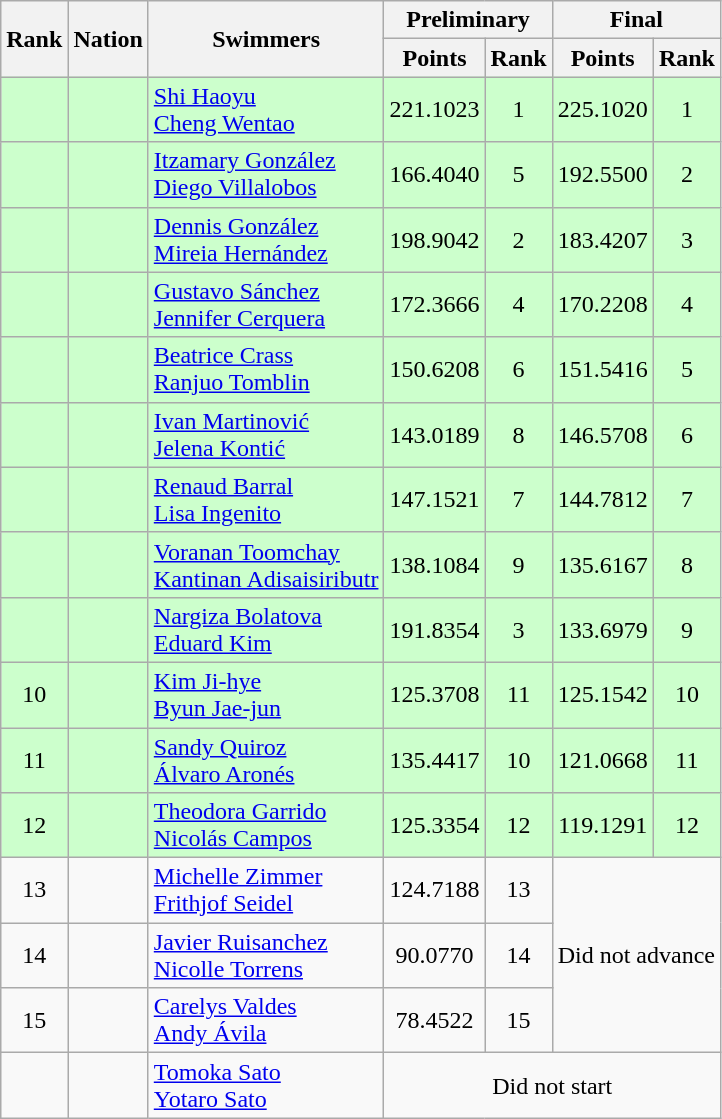<table class="wikitable sortable" style="text-align:center">
<tr>
<th rowspan=2>Rank</th>
<th rowspan=2>Nation</th>
<th rowspan=2>Swimmers</th>
<th colspan=2>Preliminary</th>
<th colspan=2>Final</th>
</tr>
<tr>
<th>Points</th>
<th>Rank</th>
<th>Points</th>
<th>Rank</th>
</tr>
<tr bgcolor=ccffcc>
<td></td>
<td align=left></td>
<td align=left><a href='#'>Shi Haoyu</a><br><a href='#'>Cheng Wentao</a></td>
<td>221.1023</td>
<td>1</td>
<td>225.1020</td>
<td>1</td>
</tr>
<tr bgcolor=ccffcc>
<td></td>
<td align=left></td>
<td align=left><a href='#'>Itzamary González</a><br><a href='#'>Diego Villalobos</a></td>
<td>166.4040</td>
<td>5</td>
<td>192.5500</td>
<td>2</td>
</tr>
<tr bgcolor=ccffcc>
<td></td>
<td align=left></td>
<td align=left><a href='#'>Dennis González</a><br><a href='#'>Mireia Hernández</a></td>
<td>198.9042</td>
<td>2</td>
<td>183.4207</td>
<td>3</td>
</tr>
<tr bgcolor=ccffcc>
<td></td>
<td align=left></td>
<td align=left><a href='#'>Gustavo Sánchez</a><br><a href='#'>Jennifer Cerquera</a></td>
<td>172.3666</td>
<td>4</td>
<td>170.2208</td>
<td>4</td>
</tr>
<tr bgcolor=ccffcc>
<td></td>
<td align=left></td>
<td align=left><a href='#'>Beatrice Crass</a><br><a href='#'>Ranjuo Tomblin</a></td>
<td>150.6208</td>
<td>6</td>
<td>151.5416</td>
<td>5</td>
</tr>
<tr bgcolor=ccffcc>
<td></td>
<td align=left></td>
<td align=left><a href='#'>Ivan Martinović</a><br><a href='#'>Jelena Kontić</a></td>
<td>143.0189</td>
<td>8</td>
<td>146.5708</td>
<td>6</td>
</tr>
<tr bgcolor=ccffcc>
<td></td>
<td align=left></td>
<td align=left><a href='#'>Renaud Barral</a><br><a href='#'>Lisa Ingenito</a></td>
<td>147.1521</td>
<td>7</td>
<td>144.7812</td>
<td>7</td>
</tr>
<tr bgcolor=ccffcc>
<td></td>
<td align=left></td>
<td align=left><a href='#'>Voranan Toomchay</a><br><a href='#'>Kantinan Adisaisiributr</a></td>
<td>138.1084</td>
<td>9</td>
<td>135.6167</td>
<td>8</td>
</tr>
<tr bgcolor=ccffcc>
<td></td>
<td align=left></td>
<td align=left><a href='#'>Nargiza Bolatova</a><br><a href='#'>Eduard Kim</a></td>
<td>191.8354</td>
<td>3</td>
<td>133.6979</td>
<td>9</td>
</tr>
<tr bgcolor=ccffcc>
<td>10</td>
<td align=left></td>
<td align=left><a href='#'>Kim Ji-hye</a><br><a href='#'>Byun Jae-jun</a></td>
<td>125.3708</td>
<td>11</td>
<td>125.1542</td>
<td>10</td>
</tr>
<tr bgcolor=ccffcc>
<td>11</td>
<td align=left></td>
<td align=left><a href='#'>Sandy Quiroz</a><br><a href='#'>Álvaro Aronés</a></td>
<td>135.4417</td>
<td>10</td>
<td>121.0668</td>
<td>11</td>
</tr>
<tr bgcolor=ccffcc>
<td>12</td>
<td align=left></td>
<td align=left><a href='#'>Theodora Garrido</a><br><a href='#'>Nicolás Campos</a></td>
<td>125.3354</td>
<td>12</td>
<td>119.1291</td>
<td>12</td>
</tr>
<tr>
<td>13</td>
<td align=left></td>
<td align=left><a href='#'>Michelle Zimmer</a><br><a href='#'>Frithjof Seidel</a></td>
<td>124.7188</td>
<td>13</td>
<td colspan=2 rowspan=3>Did not advance</td>
</tr>
<tr>
<td>14</td>
<td align=left></td>
<td align=left><a href='#'>Javier Ruisanchez</a><br><a href='#'>Nicolle Torrens</a></td>
<td>90.0770</td>
<td>14</td>
</tr>
<tr>
<td>15</td>
<td align=left></td>
<td align=left><a href='#'>Carelys Valdes</a><br><a href='#'>Andy Ávila</a></td>
<td>78.4522</td>
<td>15</td>
</tr>
<tr>
<td></td>
<td align=left></td>
<td align=left><a href='#'>Tomoka Sato</a><br><a href='#'>Yotaro Sato</a></td>
<td colspan=4>Did not start</td>
</tr>
</table>
